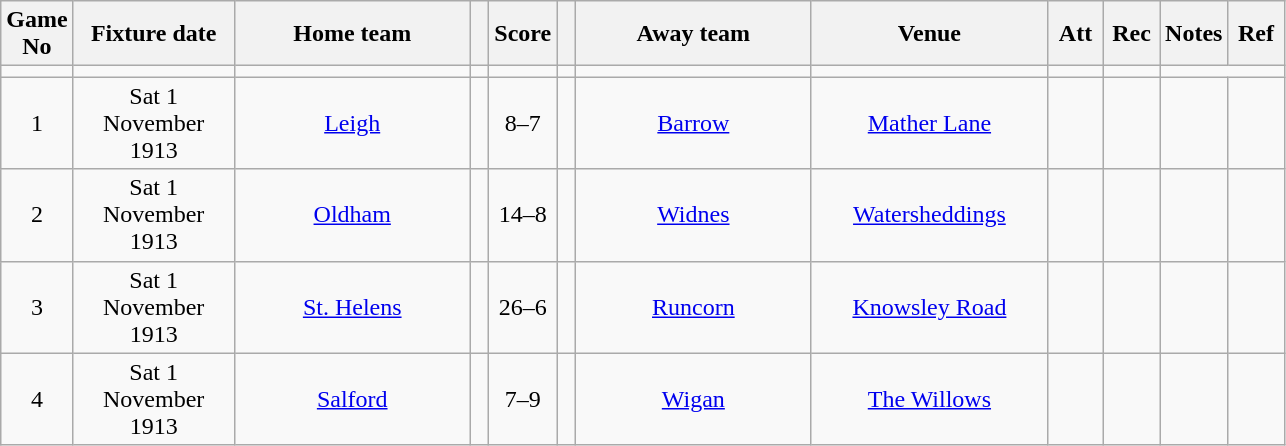<table class="wikitable" style="text-align:center;">
<tr>
<th width=20 abbr="No">Game No</th>
<th width=100 abbr="Date">Fixture date</th>
<th width=150 abbr="Home team">Home team</th>
<th width=5 abbr="space"></th>
<th width=20 abbr="Score">Score</th>
<th width=5 abbr="space"></th>
<th width=150 abbr="Away team">Away team</th>
<th width=150 abbr="Venue">Venue</th>
<th width=30 abbr="Att">Att</th>
<th width=30 abbr="Rec">Rec</th>
<th width=20 abbr="Notes">Notes</th>
<th width=30 abbr="Ref">Ref</th>
</tr>
<tr>
<td></td>
<td></td>
<td></td>
<td></td>
<td></td>
<td></td>
<td></td>
<td></td>
<td></td>
<td></td>
</tr>
<tr>
<td>1</td>
<td>Sat 1 November 1913</td>
<td><a href='#'>Leigh</a></td>
<td></td>
<td>8–7</td>
<td></td>
<td><a href='#'>Barrow</a></td>
<td><a href='#'>Mather Lane</a></td>
<td></td>
<td></td>
<td></td>
<td></td>
</tr>
<tr>
<td>2</td>
<td>Sat 1 November 1913</td>
<td><a href='#'>Oldham</a></td>
<td></td>
<td>14–8</td>
<td></td>
<td><a href='#'>Widnes</a></td>
<td><a href='#'>Watersheddings</a></td>
<td></td>
<td></td>
<td></td>
<td></td>
</tr>
<tr>
<td>3</td>
<td>Sat 1 November 1913</td>
<td><a href='#'>St. Helens</a></td>
<td></td>
<td>26–6</td>
<td></td>
<td><a href='#'>Runcorn</a></td>
<td><a href='#'>Knowsley Road</a></td>
<td></td>
<td></td>
<td></td>
<td></td>
</tr>
<tr>
<td>4</td>
<td>Sat 1 November 1913</td>
<td><a href='#'>Salford</a></td>
<td></td>
<td>7–9</td>
<td></td>
<td><a href='#'>Wigan</a></td>
<td><a href='#'>The Willows</a></td>
<td></td>
<td></td>
<td></td>
<td></td>
</tr>
</table>
